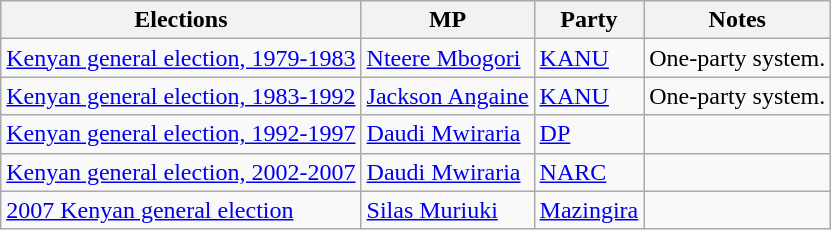<table class="wikitable">
<tr>
<th>Elections</th>
<th>MP </th>
<th>Party</th>
<th>Notes</th>
</tr>
<tr>
<td><a href='#'>Kenyan general election, 1979-1983</a></td>
<td><a href='#'>Nteere Mbogori</a></td>
<td><a href='#'>KANU</a></td>
<td>One-party system.</td>
</tr>
<tr>
<td><a href='#'>Kenyan general election, 1983-1992</a></td>
<td><a href='#'>Jackson Angaine</a></td>
<td><a href='#'>KANU</a></td>
<td>One-party system.</td>
</tr>
<tr>
<td><a href='#'>Kenyan general election, 1992-1997</a></td>
<td><a href='#'>Daudi Mwiraria</a></td>
<td><a href='#'>DP</a></td>
<td></td>
</tr>
<tr>
<td><a href='#'>Kenyan general election, 2002-2007</a></td>
<td><a href='#'>Daudi Mwiraria</a></td>
<td><a href='#'>NARC</a></td>
<td></td>
</tr>
<tr>
<td><a href='#'>2007 Kenyan general election</a></td>
<td><a href='#'>Silas Muriuki</a></td>
<td><a href='#'>Mazingira</a></td>
<td></td>
</tr>
</table>
